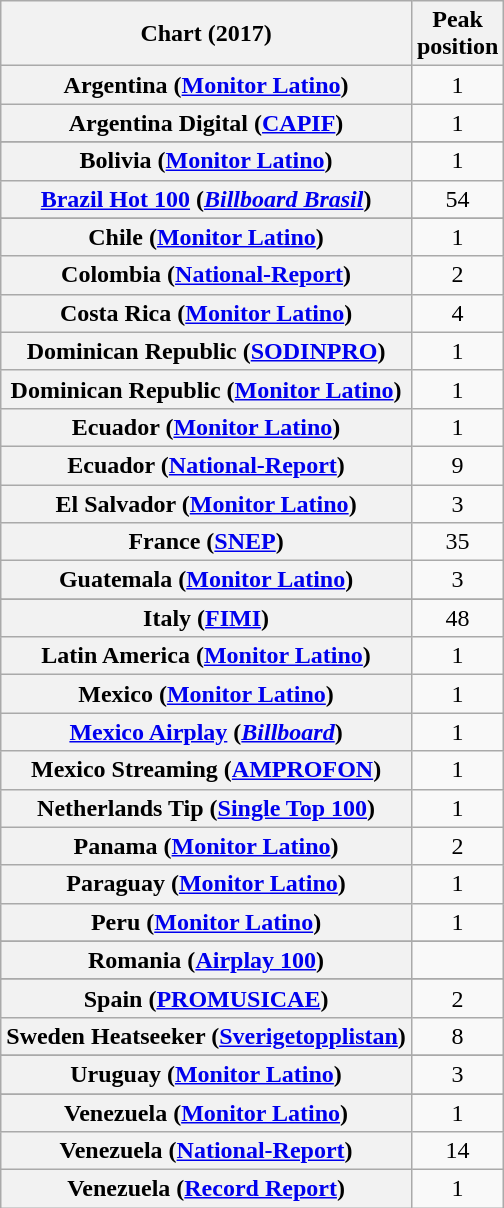<table class="wikitable sortable plainrowheaders" style="text-align:center">
<tr>
<th scope="col">Chart (2017)</th>
<th scope="col">Peak<br>position</th>
</tr>
<tr>
<th scope="row">Argentina (<a href='#'>Monitor Latino</a>)</th>
<td>1</td>
</tr>
<tr>
<th scope="row">Argentina Digital (<a href='#'>CAPIF</a>)</th>
<td>1</td>
</tr>
<tr>
</tr>
<tr>
<th scope="row">Bolivia (<a href='#'>Monitor Latino</a>)</th>
<td>1</td>
</tr>
<tr>
<th scope="row"><a href='#'>Brazil Hot 100</a> (<em><a href='#'>Billboard Brasil</a></em>)</th>
<td>54</td>
</tr>
<tr>
</tr>
<tr>
<th scope="row">Chile (<a href='#'>Monitor Latino</a>)</th>
<td>1</td>
</tr>
<tr>
<th scope="row">Colombia (<a href='#'>National-Report</a>)</th>
<td>2</td>
</tr>
<tr>
<th scope="row">Costa Rica (<a href='#'>Monitor Latino</a>)</th>
<td>4</td>
</tr>
<tr>
<th scope="row">Dominican Republic (<a href='#'>SODINPRO</a>)</th>
<td>1</td>
</tr>
<tr>
<th scope="row">Dominican Republic (<a href='#'>Monitor Latino</a>)</th>
<td>1</td>
</tr>
<tr>
<th scope="row">Ecuador (<a href='#'>Monitor Latino</a>)</th>
<td>1</td>
</tr>
<tr>
<th scope="row">Ecuador (<a href='#'>National-Report</a>)</th>
<td>9</td>
</tr>
<tr>
<th scope="row">El Salvador (<a href='#'>Monitor Latino</a>)</th>
<td>3</td>
</tr>
<tr>
<th scope="row">France (<a href='#'>SNEP</a>)</th>
<td>35</td>
</tr>
<tr>
<th scope="row">Guatemala (<a href='#'>Monitor Latino</a>)</th>
<td>3</td>
</tr>
<tr>
</tr>
<tr>
<th scope="row">Italy (<a href='#'>FIMI</a>)</th>
<td>48</td>
</tr>
<tr>
<th scope="row">Latin America (<a href='#'>Monitor Latino</a>)</th>
<td>1</td>
</tr>
<tr>
<th scope="row">Mexico (<a href='#'>Monitor Latino</a>)</th>
<td>1</td>
</tr>
<tr>
<th scope="row"><a href='#'>Mexico Airplay</a> (<em><a href='#'>Billboard</a></em>)</th>
<td>1</td>
</tr>
<tr>
<th scope="row">Mexico Streaming (<a href='#'>AMPROFON</a>)</th>
<td>1</td>
</tr>
<tr>
<th scope="row">Netherlands Tip (<a href='#'>Single Top 100</a>)</th>
<td>1</td>
</tr>
<tr>
<th scope="row">Panama (<a href='#'>Monitor Latino</a>)</th>
<td>2</td>
</tr>
<tr>
<th scope="row">Paraguay (<a href='#'>Monitor Latino</a>)</th>
<td>1</td>
</tr>
<tr>
<th scope="row">Peru (<a href='#'>Monitor Latino</a>)</th>
<td>1</td>
</tr>
<tr>
</tr>
<tr>
<th scope="row">Romania (<a href='#'>Airplay 100</a>)</th>
<td></td>
</tr>
<tr>
</tr>
<tr>
<th scope="row">Spain (<a href='#'>PROMUSICAE</a>)</th>
<td>2</td>
</tr>
<tr>
<th scope="row">Sweden Heatseeker (<a href='#'>Sverigetopplistan</a>)</th>
<td>8</td>
</tr>
<tr>
</tr>
<tr>
<th scope="row">Uruguay (<a href='#'>Monitor Latino</a>)</th>
<td>3</td>
</tr>
<tr>
</tr>
<tr>
</tr>
<tr>
</tr>
<tr>
</tr>
<tr>
<th scope="row">Venezuela (<a href='#'>Monitor Latino</a>)</th>
<td>1</td>
</tr>
<tr>
<th scope="row">Venezuela (<a href='#'>National-Report</a>)</th>
<td>14</td>
</tr>
<tr>
<th scope="row">Venezuela (<a href='#'>Record Report</a>)</th>
<td>1</td>
</tr>
</table>
